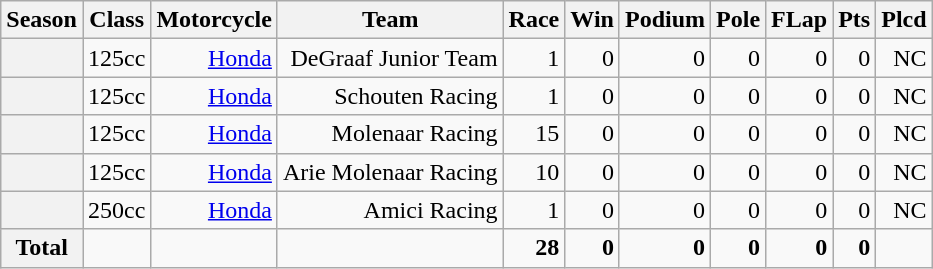<table class="wikitable" style=text-align:right>
<tr>
<th>Season</th>
<th>Class</th>
<th>Motorcycle</th>
<th>Team</th>
<th>Race</th>
<th>Win</th>
<th>Podium</th>
<th>Pole</th>
<th>FLap</th>
<th>Pts</th>
<th>Plcd</th>
</tr>
<tr>
<th></th>
<td>125cc</td>
<td><a href='#'>Honda</a></td>
<td>DeGraaf Junior Team</td>
<td>1</td>
<td>0</td>
<td>0</td>
<td>0</td>
<td>0</td>
<td>0</td>
<td>NC</td>
</tr>
<tr>
<th></th>
<td>125cc</td>
<td><a href='#'>Honda</a></td>
<td>Schouten Racing</td>
<td>1</td>
<td>0</td>
<td>0</td>
<td>0</td>
<td>0</td>
<td>0</td>
<td>NC</td>
</tr>
<tr>
<th></th>
<td>125cc</td>
<td><a href='#'>Honda</a></td>
<td>Molenaar Racing</td>
<td>15</td>
<td>0</td>
<td>0</td>
<td>0</td>
<td>0</td>
<td>0</td>
<td>NC</td>
</tr>
<tr>
<th></th>
<td>125cc</td>
<td><a href='#'>Honda</a></td>
<td>Arie Molenaar Racing</td>
<td>10</td>
<td>0</td>
<td>0</td>
<td>0</td>
<td>0</td>
<td>0</td>
<td>NC</td>
</tr>
<tr>
<th></th>
<td>250cc</td>
<td><a href='#'>Honda</a></td>
<td>Amici Racing</td>
<td>1</td>
<td>0</td>
<td>0</td>
<td>0</td>
<td>0</td>
<td>0</td>
<td>NC</td>
</tr>
<tr>
<th>Total</th>
<td></td>
<td></td>
<td></td>
<td><strong>28</strong></td>
<td><strong>0</strong></td>
<td><strong>0</strong></td>
<td><strong>0</strong></td>
<td><strong>0</strong></td>
<td><strong>0</strong></td>
<td></td>
</tr>
</table>
